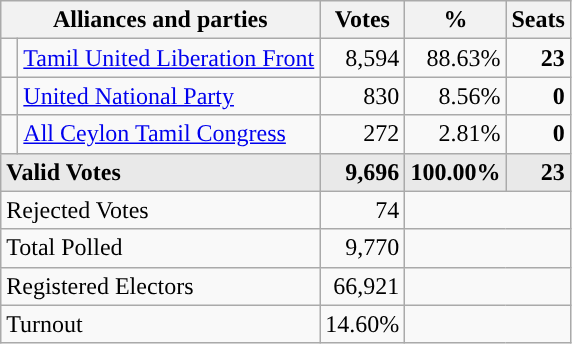<table class="wikitable" border="1" style="text-align:right;">
<tr>
<th valign=bottom align=left colspan=2>Alliances and parties</th>
<th valign=bottom align=center>Votes</th>
<th valign=bottom align=center>%</th>
<th valign=bottom align=center>Seats</th>
</tr>
<tr>
<td style="background-color:"> </td>
<td style="text-align:left;"><a href='#'>Tamil United Liberation Front</a></td>
<td>8,594</td>
<td>88.63%</td>
<td><strong>23</strong></td>
</tr>
<tr>
<td style="background-color:"> </td>
<td style="text-align:left;"><a href='#'>United National Party</a></td>
<td>830</td>
<td>8.56%</td>
<td><strong>0</strong></td>
</tr>
<tr>
<td style="background-color:"> </td>
<td style="text-align:left;"><a href='#'>All Ceylon Tamil Congress</a></td>
<td>272</td>
<td>2.81%</td>
<td><strong>0</strong></td>
</tr>
<tr style="background-color:#E9E9E9; font-weight:bold">
<td colspan=2 style="text-align:left;">Valid Votes</td>
<td>9,696</td>
<td>100.00%</td>
<td>23</td>
</tr>
<tr>
<td colspan=2 style="text-align:left;">Rejected Votes</td>
<td>74</td>
<td colspan=2></td>
</tr>
<tr>
<td colspan=2 style="text-align:left;">Total Polled</td>
<td>9,770</td>
<td colspan=2></td>
</tr>
<tr>
<td colspan=2 style="text-align:left;">Registered Electors</td>
<td>66,921</td>
<td colspan=2></td>
</tr>
<tr>
<td colspan=2 style="text-align:left;">Turnout</td>
<td>14.60%</td>
<td colspan=2></td>
</tr>
</table>
